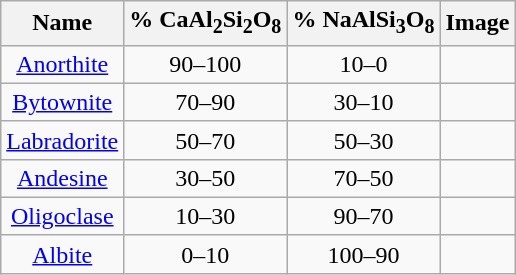<table class="wikitable" style="text-align: center;">
<tr>
<th scope="col">Name</th>
<th scope="col">%  CaAl<sub>2</sub>Si<sub>2</sub>O<sub>8</sub><br></th>
<th scope="col">% NaAlSi<sub>3</sub>O<sub>8</sub></th>
<th scope="col">Image</th>
</tr>
<tr>
<td><a href='#'>Anorthite</a></td>
<td>90–100</td>
<td>10–0</td>
<td></td>
</tr>
<tr>
<td><a href='#'>Bytownite</a></td>
<td>70–90</td>
<td>30–10</td>
<td></td>
</tr>
<tr>
<td><a href='#'>Labradorite</a></td>
<td>50–70</td>
<td>50–30</td>
<td></td>
</tr>
<tr>
<td><a href='#'>Andesine</a></td>
<td>30–50</td>
<td>70–50</td>
<td></td>
</tr>
<tr>
<td><a href='#'>Oligoclase</a></td>
<td>10–30</td>
<td>90–70</td>
<td></td>
</tr>
<tr>
<td><a href='#'>Albite</a></td>
<td>0–10</td>
<td>100–90</td>
<td></td>
</tr>
</table>
